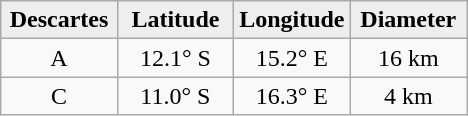<table class="wikitable">
<tr>
<th width="25%" style="background:#eeeeee;">Descartes</th>
<th width="25%" style="background:#eeeeee;">Latitude</th>
<th width="25%" style="background:#eeeeee;">Longitude</th>
<th width="25%" style="background:#eeeeee;">Diameter</th>
</tr>
<tr>
<td align="center">A</td>
<td align="center">12.1° S</td>
<td align="center">15.2° E</td>
<td align="center">16 km</td>
</tr>
<tr>
<td align="center">C</td>
<td align="center">11.0° S</td>
<td align="center">16.3° E</td>
<td align="center">4 km</td>
</tr>
</table>
